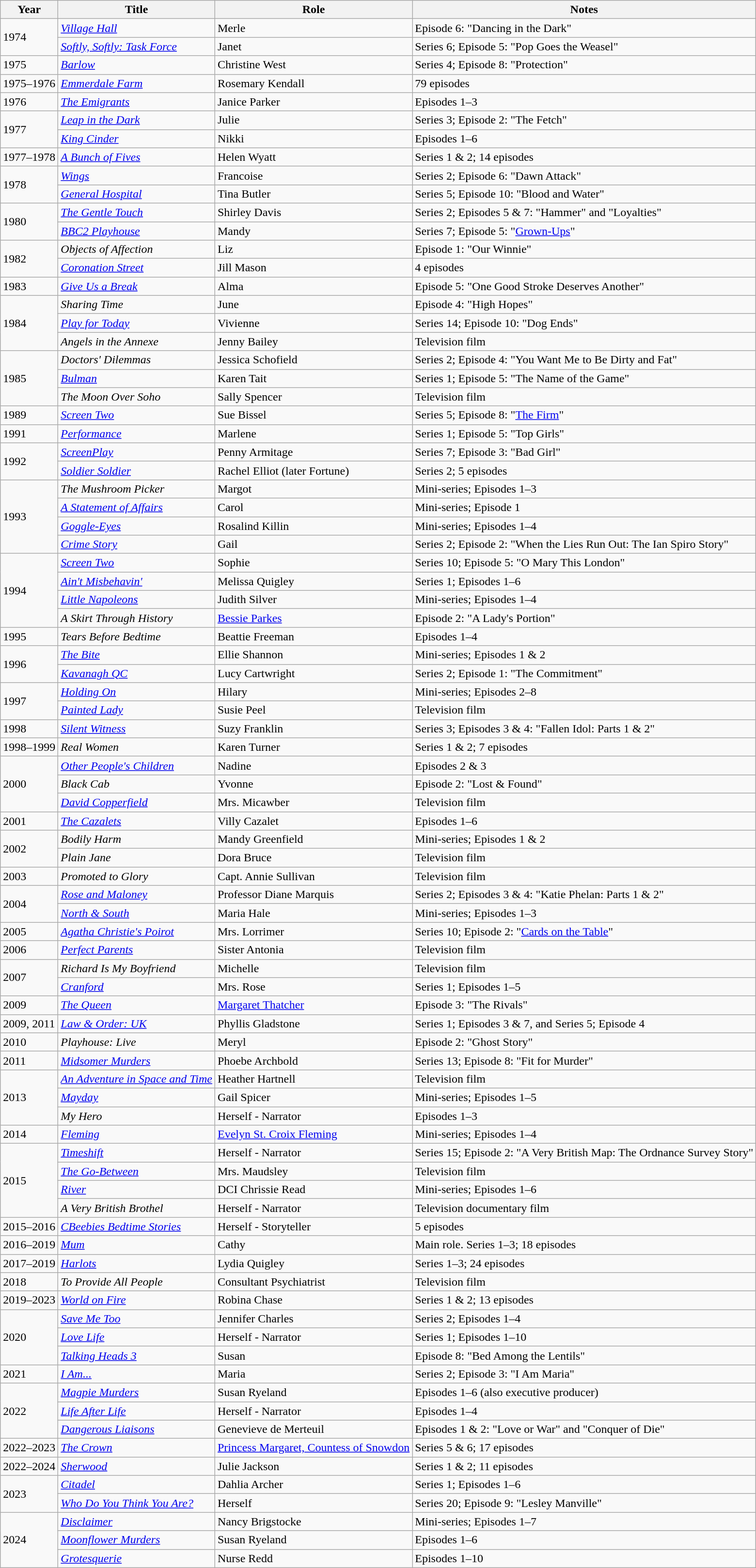<table class="wikitable sortable">
<tr>
<th>Year</th>
<th>Title</th>
<th>Role</th>
<th class="unsortable">Notes</th>
</tr>
<tr>
<td rowspan="2">1974</td>
<td><em><a href='#'>Village Hall</a></em></td>
<td>Merle</td>
<td>Episode 6: "Dancing in the Dark"</td>
</tr>
<tr>
<td><em><a href='#'>Softly, Softly: Task Force</a></em></td>
<td>Janet</td>
<td>Series 6; Episode 5: "Pop Goes the Weasel"</td>
</tr>
<tr>
<td>1975</td>
<td><em><a href='#'>Barlow</a></em></td>
<td>Christine West</td>
<td>Series 4; Episode 8: "Protection"</td>
</tr>
<tr>
<td>1975–1976</td>
<td><em><a href='#'>Emmerdale Farm</a></em></td>
<td>Rosemary Kendall</td>
<td>79 episodes</td>
</tr>
<tr>
<td>1976</td>
<td><em><a href='#'>The Emigrants</a></em></td>
<td>Janice Parker</td>
<td>Episodes 1–3</td>
</tr>
<tr>
<td rowspan="2">1977</td>
<td><em><a href='#'>Leap in the Dark</a></em></td>
<td>Julie</td>
<td>Series 3; Episode 2: "The Fetch"</td>
</tr>
<tr>
<td><em><a href='#'>King Cinder</a></em></td>
<td>Nikki</td>
<td>Episodes 1–6</td>
</tr>
<tr>
<td>1977–1978</td>
<td><em><a href='#'>A Bunch of Fives</a></em></td>
<td>Helen Wyatt</td>
<td>Series 1 & 2; 14 episodes</td>
</tr>
<tr>
<td rowspan="2">1978</td>
<td><em><a href='#'>Wings</a></em></td>
<td>Francoise</td>
<td>Series 2; Episode 6: "Dawn Attack"</td>
</tr>
<tr>
<td><em><a href='#'>General Hospital</a></em></td>
<td>Tina Butler</td>
<td>Series 5; Episode 10: "Blood and Water"</td>
</tr>
<tr>
<td rowspan="2">1980</td>
<td><em><a href='#'>The Gentle Touch</a></em></td>
<td>Shirley Davis</td>
<td>Series 2; Episodes 5 & 7: "Hammer" and "Loyalties"</td>
</tr>
<tr>
<td><em><a href='#'>BBC2 Playhouse</a></em></td>
<td>Mandy</td>
<td>Series 7; Episode 5: "<a href='#'>Grown-Ups</a>"</td>
</tr>
<tr>
<td rowspan="2">1982</td>
<td><em>Objects of Affection</em></td>
<td>Liz</td>
<td>Episode 1: "Our Winnie"</td>
</tr>
<tr>
<td><em><a href='#'>Coronation Street</a></em></td>
<td>Jill Mason</td>
<td>4 episodes</td>
</tr>
<tr>
<td>1983</td>
<td><em><a href='#'>Give Us a Break</a></em></td>
<td>Alma</td>
<td>Episode 5: "One Good Stroke Deserves Another"</td>
</tr>
<tr>
<td rowspan="3">1984</td>
<td><em>Sharing Time</em></td>
<td>June</td>
<td>Episode 4: "High Hopes"</td>
</tr>
<tr>
<td><em><a href='#'>Play for Today</a></em></td>
<td>Vivienne</td>
<td>Series 14; Episode 10: "Dog Ends"</td>
</tr>
<tr>
<td><em>Angels in the Annexe</em></td>
<td>Jenny Bailey</td>
<td>Television film</td>
</tr>
<tr>
<td rowspan="3">1985</td>
<td><em>Doctors' Dilemmas</em></td>
<td>Jessica Schofield</td>
<td>Series 2; Episode 4: "You Want Me to Be Dirty and Fat"</td>
</tr>
<tr>
<td><em><a href='#'>Bulman</a></em></td>
<td>Karen Tait</td>
<td>Series 1; Episode 5: "The Name of the Game"</td>
</tr>
<tr>
<td><em>The Moon Over Soho</em></td>
<td>Sally Spencer</td>
<td>Television film</td>
</tr>
<tr>
<td>1989</td>
<td><em><a href='#'>Screen Two</a></em></td>
<td>Sue Bissel</td>
<td>Series 5; Episode 8: "<a href='#'>The Firm</a>"</td>
</tr>
<tr>
<td>1991</td>
<td><em><a href='#'>Performance</a></em></td>
<td>Marlene</td>
<td>Series 1; Episode 5: "Top Girls"</td>
</tr>
<tr>
<td rowspan="2">1992</td>
<td><em><a href='#'>ScreenPlay</a></em></td>
<td>Penny Armitage</td>
<td>Series 7; Episode 3: "Bad Girl"</td>
</tr>
<tr>
<td><em><a href='#'>Soldier Soldier</a></em></td>
<td>Rachel Elliot (later Fortune)</td>
<td>Series 2; 5 episodes</td>
</tr>
<tr>
<td rowspan="4">1993</td>
<td><em>The Mushroom Picker</em></td>
<td>Margot</td>
<td>Mini-series; Episodes 1–3</td>
</tr>
<tr>
<td><em><a href='#'>A Statement of Affairs</a></em></td>
<td>Carol</td>
<td>Mini-series; Episode 1</td>
</tr>
<tr>
<td><em><a href='#'>Goggle-Eyes</a></em></td>
<td>Rosalind Killin</td>
<td>Mini-series; Episodes 1–4</td>
</tr>
<tr>
<td><em><a href='#'>Crime Story</a></em></td>
<td>Gail</td>
<td>Series 2; Episode 2: "When the Lies Run Out: The Ian Spiro Story"</td>
</tr>
<tr>
<td rowspan="4">1994</td>
<td><em><a href='#'>Screen Two</a></em></td>
<td>Sophie</td>
<td>Series 10; Episode 5: "O Mary This London"</td>
</tr>
<tr>
<td><em><a href='#'>Ain't Misbehavin'</a></em></td>
<td>Melissa Quigley</td>
<td>Series 1; Episodes 1–6</td>
</tr>
<tr>
<td><em><a href='#'>Little Napoleons</a></em></td>
<td>Judith Silver</td>
<td>Mini-series; Episodes 1–4</td>
</tr>
<tr>
<td><em>A Skirt Through History</em></td>
<td><a href='#'>Bessie Parkes</a></td>
<td>Episode 2: "A Lady's Portion"</td>
</tr>
<tr>
<td>1995</td>
<td><em>Tears Before Bedtime</em></td>
<td>Beattie Freeman</td>
<td>Episodes 1–4</td>
</tr>
<tr>
<td rowspan="2">1996</td>
<td><em><a href='#'>The Bite</a></em></td>
<td>Ellie Shannon</td>
<td>Mini-series; Episodes 1 & 2</td>
</tr>
<tr>
<td><em><a href='#'>Kavanagh QC</a></em></td>
<td>Lucy Cartwright</td>
<td>Series 2; Episode 1: "The Commitment"</td>
</tr>
<tr>
<td rowspan="2">1997</td>
<td><em><a href='#'>Holding On</a></em></td>
<td>Hilary</td>
<td>Mini-series; Episodes 2–8</td>
</tr>
<tr>
<td><em><a href='#'>Painted Lady</a></em></td>
<td>Susie Peel</td>
<td>Television film</td>
</tr>
<tr>
<td>1998</td>
<td><em><a href='#'>Silent Witness</a></em></td>
<td>Suzy Franklin</td>
<td>Series 3; Episodes 3 & 4: "Fallen Idol: Parts 1 & 2"</td>
</tr>
<tr>
<td>1998–1999</td>
<td><em>Real Women</em></td>
<td>Karen Turner</td>
<td>Series 1 & 2; 7 episodes</td>
</tr>
<tr>
<td rowspan="3">2000</td>
<td><em><a href='#'>Other People's Children</a></em></td>
<td>Nadine</td>
<td>Episodes 2 & 3</td>
</tr>
<tr>
<td><em>Black Cab</em></td>
<td>Yvonne</td>
<td>Episode 2: "Lost & Found"</td>
</tr>
<tr>
<td><em><a href='#'>David Copperfield</a></em></td>
<td>Mrs. Micawber</td>
<td>Television film</td>
</tr>
<tr>
<td>2001</td>
<td><em><a href='#'>The Cazalets</a></em></td>
<td>Villy Cazalet</td>
<td>Episodes 1–6</td>
</tr>
<tr>
<td rowspan="2">2002</td>
<td><em>Bodily Harm</em></td>
<td>Mandy Greenfield</td>
<td>Mini-series; Episodes 1 & 2</td>
</tr>
<tr>
<td><em>Plain Jane</em></td>
<td>Dora Bruce</td>
<td>Television film</td>
</tr>
<tr>
<td>2003</td>
<td><em>Promoted to Glory</em></td>
<td>Capt. Annie Sullivan</td>
<td>Television film</td>
</tr>
<tr>
<td rowspan="2">2004</td>
<td><em><a href='#'>Rose and Maloney</a></em></td>
<td>Professor Diane Marquis</td>
<td>Series 2; Episodes 3 & 4: "Katie Phelan: Parts 1 & 2"</td>
</tr>
<tr>
<td><em><a href='#'>North & South</a></em></td>
<td>Maria Hale</td>
<td>Mini-series; Episodes 1–3</td>
</tr>
<tr>
<td>2005</td>
<td><em><a href='#'>Agatha Christie's Poirot</a></em></td>
<td>Mrs. Lorrimer</td>
<td>Series 10; Episode 2: "<a href='#'>Cards on the Table</a>"</td>
</tr>
<tr>
<td>2006</td>
<td><em><a href='#'>Perfect Parents</a></em></td>
<td>Sister Antonia</td>
<td>Television film</td>
</tr>
<tr>
<td rowspan="2">2007</td>
<td><em>Richard Is My Boyfriend</em></td>
<td>Michelle</td>
<td>Television film</td>
</tr>
<tr>
<td><em><a href='#'>Cranford</a></em></td>
<td>Mrs. Rose</td>
<td>Series 1; Episodes 1–5</td>
</tr>
<tr>
<td>2009</td>
<td><em><a href='#'>The Queen</a></em></td>
<td><a href='#'>Margaret Thatcher</a></td>
<td>Episode 3: "The Rivals"</td>
</tr>
<tr>
<td>2009, 2011</td>
<td><em><a href='#'>Law & Order: UK</a></em></td>
<td>Phyllis Gladstone</td>
<td>Series 1; Episodes 3 & 7, and Series 5; Episode 4</td>
</tr>
<tr>
<td>2010</td>
<td><em>Playhouse: Live</em></td>
<td>Meryl</td>
<td>Episode 2: "Ghost Story"</td>
</tr>
<tr>
<td>2011</td>
<td><em><a href='#'>Midsomer Murders</a></em></td>
<td>Phoebe Archbold</td>
<td>Series 13; Episode 8: "Fit for Murder"</td>
</tr>
<tr>
<td rowspan="3">2013</td>
<td><em><a href='#'>An Adventure in Space and Time</a></em></td>
<td>Heather Hartnell</td>
<td>Television film</td>
</tr>
<tr>
<td><em><a href='#'>Mayday</a></em></td>
<td>Gail Spicer</td>
<td>Mini-series; Episodes 1–5</td>
</tr>
<tr>
<td><em>My Hero</em></td>
<td>Herself - Narrator</td>
<td>Episodes 1–3</td>
</tr>
<tr>
<td>2014</td>
<td><em><a href='#'>Fleming</a></em></td>
<td><a href='#'>Evelyn St. Croix Fleming</a></td>
<td>Mini-series; Episodes 1–4</td>
</tr>
<tr>
<td rowspan="4">2015</td>
<td><em><a href='#'>Timeshift</a></em></td>
<td>Herself - Narrator</td>
<td>Series 15; Episode 2: "A Very British Map: The Ordnance Survey Story"</td>
</tr>
<tr>
<td><em><a href='#'>The Go-Between</a></em></td>
<td>Mrs. Maudsley</td>
<td>Television film</td>
</tr>
<tr>
<td><em><a href='#'>River</a></em></td>
<td>DCI Chrissie Read</td>
<td>Mini-series; Episodes 1–6</td>
</tr>
<tr>
<td><em>A Very British Brothel</em></td>
<td>Herself - Narrator</td>
<td>Television documentary film</td>
</tr>
<tr>
<td>2015–2016</td>
<td><em><a href='#'>CBeebies Bedtime Stories</a></em></td>
<td>Herself - Storyteller</td>
<td>5 episodes</td>
</tr>
<tr>
<td>2016–2019</td>
<td><em><a href='#'>Mum</a></em></td>
<td>Cathy</td>
<td>Main role. Series 1–3; 18 episodes</td>
</tr>
<tr>
<td>2017–2019</td>
<td><em><a href='#'>Harlots</a></em></td>
<td>Lydia Quigley</td>
<td>Series 1–3; 24 episodes</td>
</tr>
<tr>
<td>2018</td>
<td><em>To Provide All People</em></td>
<td>Consultant Psychiatrist</td>
<td>Television film</td>
</tr>
<tr>
<td>2019–2023</td>
<td><em><a href='#'>World on Fire</a></em></td>
<td>Robina Chase</td>
<td>Series 1 & 2; 13 episodes</td>
</tr>
<tr>
<td rowspan="3">2020</td>
<td><em><a href='#'>Save Me Too</a></em></td>
<td>Jennifer Charles</td>
<td>Series 2; Episodes 1–4</td>
</tr>
<tr>
<td><em><a href='#'>Love Life</a></em></td>
<td>Herself - Narrator</td>
<td>Series 1; Episodes 1–10</td>
</tr>
<tr>
<td><em><a href='#'>Talking Heads 3</a></em></td>
<td>Susan</td>
<td>Episode 8: "Bed Among the Lentils"</td>
</tr>
<tr>
<td>2021</td>
<td><em><a href='#'>I Am...</a></em></td>
<td>Maria</td>
<td>Series 2; Episode 3: "I Am Maria"</td>
</tr>
<tr>
<td rowspan="3">2022</td>
<td><em><a href='#'>Magpie Murders</a></em></td>
<td>Susan Ryeland</td>
<td>Episodes 1–6 (also executive producer)</td>
</tr>
<tr>
<td><em><a href='#'>Life After Life</a></em></td>
<td>Herself - Narrator</td>
<td>Episodes 1–4</td>
</tr>
<tr>
<td><em><a href='#'>Dangerous Liaisons</a></em></td>
<td>Genevieve de Merteuil</td>
<td>Episodes 1 & 2: "Love or War" and "Conquer of Die"</td>
</tr>
<tr>
<td>2022–2023</td>
<td><em><a href='#'>The Crown</a></em></td>
<td><a href='#'>Princess Margaret, Countess of Snowdon</a></td>
<td>Series 5 & 6; 17 episodes</td>
</tr>
<tr>
<td>2022–2024</td>
<td><em><a href='#'>Sherwood</a></em></td>
<td>Julie Jackson</td>
<td>Series 1 & 2; 11 episodes</td>
</tr>
<tr>
<td rowspan="2">2023</td>
<td><em><a href='#'>Citadel</a></em></td>
<td>Dahlia Archer</td>
<td>Series 1; Episodes 1–6</td>
</tr>
<tr>
<td><em><a href='#'>Who Do You Think You Are?</a></em></td>
<td>Herself</td>
<td>Series 20; Episode 9: "Lesley Manville"</td>
</tr>
<tr>
<td rowspan="3">2024</td>
<td><em><a href='#'>Disclaimer</a></em></td>
<td>Nancy Brigstocke</td>
<td>Mini-series; Episodes 1–7</td>
</tr>
<tr>
<td><em><a href='#'>Moonflower Murders</a></em></td>
<td>Susan Ryeland</td>
<td>Episodes 1–6</td>
</tr>
<tr>
<td><em><a href='#'>Grotesquerie</a></em></td>
<td>Nurse Redd</td>
<td>Episodes 1–10</td>
</tr>
</table>
